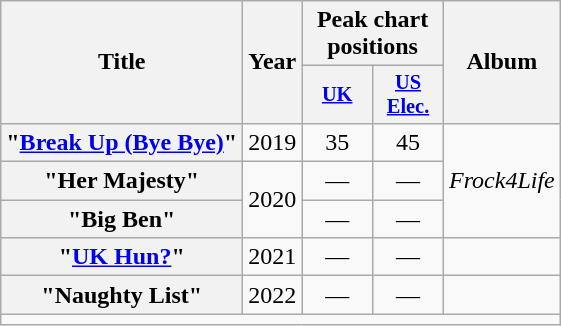<table class="wikitable plainrowheaders" style="text-align:center;">
<tr>
<th class="unsortable" rowspan="2" scope="col">Title</th>
<th class="unsortable" rowspan="2" scope="col">Year</th>
<th class="unsortable" colspan="2" scope="col">Peak chart positions</th>
<th class="unsortable" rowspan="2" scope="col">Album</th>
</tr>
<tr>
<th scope="col" style="width:3em; font-size:85%"><a href='#'>UK</a><br></th>
<th scope="col" style="width:3em; font-size:85%"><a href='#'>US<br>Elec.</a><br></th>
</tr>
<tr>
<th scope="row">"<a href='#'>Break Up (Bye Bye)</a>"</th>
<td>2019</td>
<td>35</td>
<td>45</td>
<td rowspan="3"><em>Frock4Life</em></td>
</tr>
<tr>
<th scope="row">"Her Majesty"</th>
<td rowspan="2">2020</td>
<td>—</td>
<td>—</td>
</tr>
<tr>
<th scope="row">"Big Ben"</th>
<td>—</td>
<td>—</td>
</tr>
<tr>
<th scope="row">"<a href='#'>UK Hun?</a>"<br></th>
<td>2021</td>
<td>—</td>
<td>—</td>
<td></td>
</tr>
<tr>
<th scope="row">"Naughty List"</th>
<td>2022</td>
<td>—</td>
<td>—</td>
<td></td>
</tr>
<tr>
<td colspan="5"></td>
</tr>
</table>
